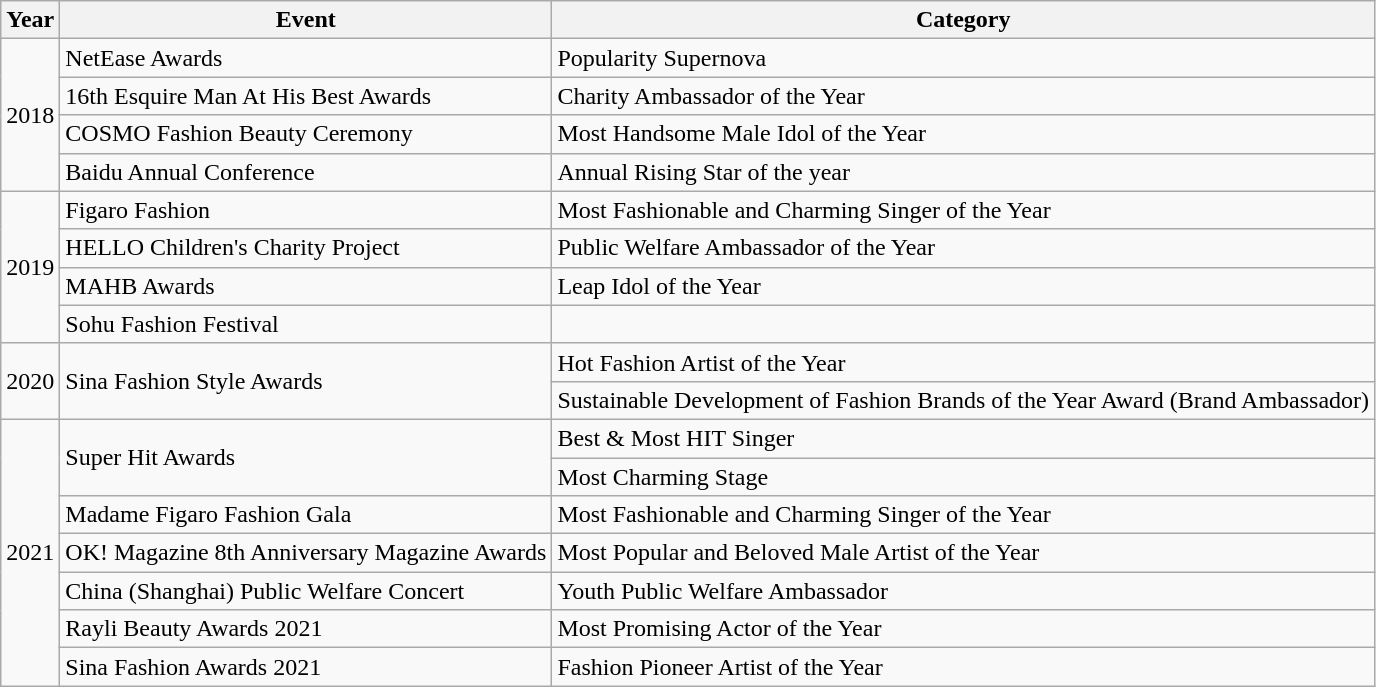<table class="wikitable">
<tr>
<th>Year</th>
<th>Event</th>
<th>Category</th>
</tr>
<tr>
<td rowspan="4">2018</td>
<td>NetEase Awards</td>
<td>Popularity Supernova</td>
</tr>
<tr>
<td>16th Esquire Man At His Best Awards</td>
<td>Charity Ambassador of the Year</td>
</tr>
<tr>
<td>COSMO Fashion Beauty Ceremony</td>
<td>Most Handsome Male Idol of the Year</td>
</tr>
<tr>
<td>Baidu Annual Conference</td>
<td>Annual Rising Star of the year</td>
</tr>
<tr>
<td rowspan="4">2019</td>
<td>Figaro Fashion</td>
<td>Most Fashionable and Charming Singer of the Year</td>
</tr>
<tr>
<td>HELLO Children's Charity Project</td>
<td>Public Welfare Ambassador of the Year</td>
</tr>
<tr>
<td>MAHB Awards</td>
<td>Leap Idol of the Year</td>
</tr>
<tr>
<td>Sohu Fashion Festival</td>
<td Fashion Influential Male Start of the Year></td>
</tr>
<tr>
<td rowspan="2">2020</td>
<td rowspan="2">Sina Fashion Style Awards</td>
<td>Hot Fashion Artist of the Year</td>
</tr>
<tr>
<td>Sustainable Development of Fashion Brands of the Year Award (Brand Ambassador)</td>
</tr>
<tr>
<td rowspan="7">2021</td>
<td rowspan=2>Super Hit Awards</td>
<td>Best & Most HIT Singer</td>
</tr>
<tr>
<td>Most Charming Stage</td>
</tr>
<tr>
<td>Madame Figaro Fashion Gala</td>
<td Most Fashionable and Charming Singer of the Year>Most Fashionable and Charming Singer of the Year</td>
</tr>
<tr>
<td>OK! Magazine 8th Anniversary Magazine Awards</td>
<td Most Popular and Beloved Male Artist of the Year>Most Popular and Beloved Male Artist of the Year</td>
</tr>
<tr>
<td>China (Shanghai) Public Welfare Concert</td>
<td>Youth Public Welfare Ambassador</td>
</tr>
<tr>
<td>Rayli Beauty Awards 2021</td>
<td>Most Promising Actor of the Year</td>
</tr>
<tr>
<td>Sina Fashion Awards 2021</td>
<td>Fashion Pioneer Artist of the Year</td>
</tr>
</table>
